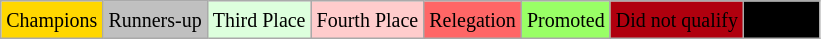<table class="wikitable">
<tr>
<td bgcolor=gold><small>Champions</small></td>
<td bgcolor=silver><small>Runners-up</small></td>
<td bgcolor="#DDFFDD"><small>Third Place</small></td>
<td bgcolor="#FFCCCC"><small>Fourth Place</small></td>
<td bgcolor="#FF6666"><small>Relegation</small></td>
<td bgcolor="#99FF66"><small>Promoted</small></td>
<td bgcolor="#Bronze"><small>Did not qualify</small></td>
<td bgcolor="#000000"><small><span>not held</span></small></td>
</tr>
</table>
